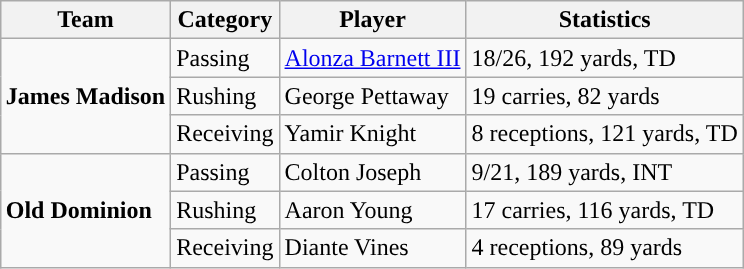<table class="wikitable" style="float: right;">
<tr>
<th>Team</th>
<th>Category</th>
<th>Player</th>
<th>Statistics</th>
</tr>
<tr>
<td rowspan=3><strong>James Madison</strong></td>
<td>Passing</td>
<td><a href='#'>Alonza Barnett III</a></td>
<td>18/26, 192 yards, TD</td>
</tr>
<tr>
<td>Rushing</td>
<td>George Pettaway</td>
<td>19 carries, 82 yards</td>
</tr>
<tr>
<td>Receiving</td>
<td>Yamir Knight</td>
<td>8 receptions, 121 yards, TD</td>
</tr>
<tr>
<td rowspan=3><strong>Old Dominion</strong></td>
<td>Passing</td>
<td>Colton Joseph</td>
<td>9/21, 189 yards, INT</td>
</tr>
<tr>
<td>Rushing</td>
<td>Aaron Young</td>
<td>17 carries, 116 yards, TD</td>
</tr>
<tr>
<td>Receiving</td>
<td>Diante Vines</td>
<td>4 receptions, 89 yards</td>
</tr>
</table>
